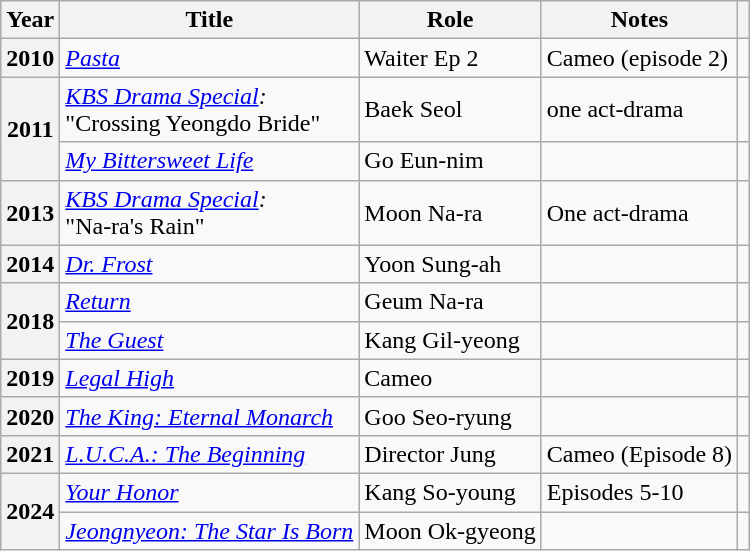<table class="wikitable plainrowheaders sortable">
<tr>
<th scope="col">Year</th>
<th scope="col">Title</th>
<th scope="col">Role</th>
<th scope="col" class="unsortable">Notes</th>
<th scope="col" class="unsortable"></th>
</tr>
<tr>
<th scope="row">2010</th>
<td><em><a href='#'>Pasta</a></em></td>
<td>Waiter Ep 2</td>
<td>Cameo (episode 2)</td>
<td style="text-align:center"></td>
</tr>
<tr>
<th scope="row" rowspan="2">2011</th>
<td><em><a href='#'>KBS Drama Special</a>:</em><br>"Crossing Yeongdo Bride"</td>
<td>Baek Seol</td>
<td>one act-drama</td>
<td style="text-align:center"></td>
</tr>
<tr>
<td><em><a href='#'>My Bittersweet Life</a></em></td>
<td>Go Eun-nim</td>
<td></td>
<td style="text-align:center"></td>
</tr>
<tr>
<th scope="row">2013</th>
<td><em><a href='#'>KBS Drama Special</a>:</em><br>"Na-ra's Rain"</td>
<td>Moon Na-ra</td>
<td>One act-drama</td>
<td style="text-align:center"></td>
</tr>
<tr>
<th scope="row">2014</th>
<td><em><a href='#'>Dr. Frost</a></em></td>
<td>Yoon Sung-ah</td>
<td></td>
<td style="text-align:center"></td>
</tr>
<tr>
<th scope="row" rowspan="2">2018</th>
<td><em><a href='#'>Return</a></em></td>
<td>Geum Na-ra</td>
<td></td>
<td style="text-align:center"></td>
</tr>
<tr>
<td><em><a href='#'>The Guest</a></em></td>
<td>Kang Gil-yeong</td>
<td></td>
<td style="text-align:center"></td>
</tr>
<tr>
<th scope="row">2019</th>
<td><em><a href='#'>Legal High</a></em></td>
<td Do Moon-kyung>Cameo</td>
<td style="text-align:center"></td>
</tr>
<tr>
<th scope="row">2020</th>
<td><em><a href='#'>The King: Eternal Monarch</a></em></td>
<td>Goo Seo-ryung</td>
<td></td>
<td style="text-align:center"></td>
</tr>
<tr>
<th scope="row">2021</th>
<td><em><a href='#'>L.U.C.A.: The Beginning</a></em></td>
<td>Director Jung</td>
<td>Cameo  (Episode 8)</td>
<td style="text-align:center"></td>
</tr>
<tr>
<th scope="row" rowspan="2">2024</th>
<td><em><a href='#'>Your Honor</a></em></td>
<td>Kang So-young</td>
<td>Episodes 5-10</td>
<td style="text-align:center"></td>
</tr>
<tr>
<td><em><a href='#'>Jeongnyeon: The Star Is Born</a></em></td>
<td>Moon Ok-gyeong</td>
<td></td>
<td style="text-align:center"></td>
</tr>
</table>
